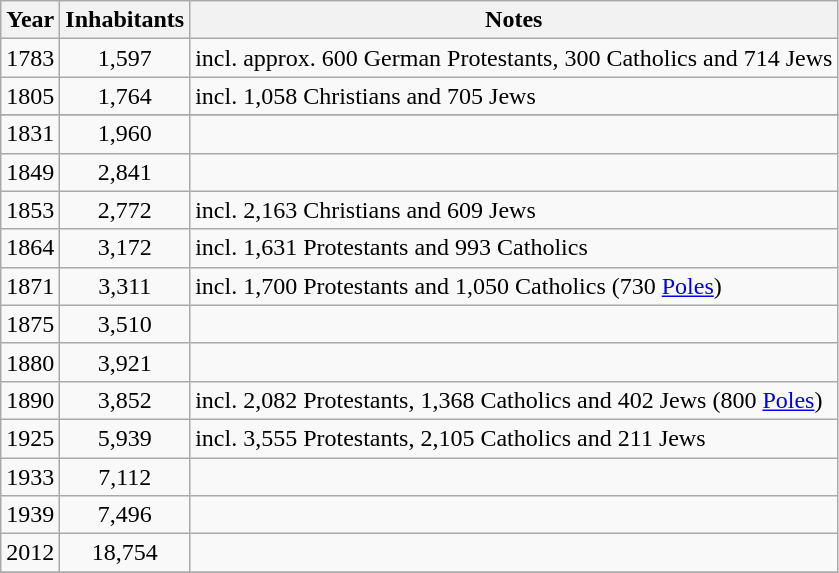<table class="wikitable">
<tr>
<th>Year</th>
<th>Inhabitants</th>
<th>Notes</th>
</tr>
<tr>
<td>1783</td>
<td align=center>1,597</td>
<td>incl. approx. 600 German Protestants, 300 Catholics and 714 Jews</td>
</tr>
<tr>
<td>1805</td>
<td align=center>1,764</td>
<td>incl. 1,058 Christians and 705 Jews</td>
</tr>
<tr>
</tr>
<tr>
<td>1831</td>
<td align=center>1,960</td>
<td></td>
</tr>
<tr>
<td>1849</td>
<td align=center>2,841</td>
<td></td>
</tr>
<tr>
<td>1853</td>
<td align=center>2,772</td>
<td>incl. 2,163 Christians and 609 Jews</td>
</tr>
<tr>
<td>1864</td>
<td align=center>3,172</td>
<td>incl. 1,631 Protestants and 993 Catholics</td>
</tr>
<tr>
<td>1871</td>
<td align=center>3,311</td>
<td>incl. 1,700 Protestants and 1,050 Catholics (730 <a href='#'>Poles</a>) </td>
</tr>
<tr>
<td>1875</td>
<td align=center>3,510</td>
<td></td>
</tr>
<tr>
<td>1880</td>
<td align=center>3,921</td>
<td></td>
</tr>
<tr>
<td>1890</td>
<td align=center>3,852</td>
<td>incl. 2,082 Protestants, 1,368 Catholics and 402 Jews (800 <a href='#'>Poles</a>)</td>
</tr>
<tr>
<td>1925</td>
<td align=center>5,939</td>
<td>incl. 3,555 Protestants, 2,105 Catholics and 211 Jews</td>
</tr>
<tr>
<td>1933</td>
<td align=center>7,112</td>
<td></td>
</tr>
<tr>
<td>1939</td>
<td align=center>7,496</td>
<td></td>
</tr>
<tr>
<td>2012</td>
<td align=center>18,754</td>
<td></td>
</tr>
<tr>
</tr>
</table>
